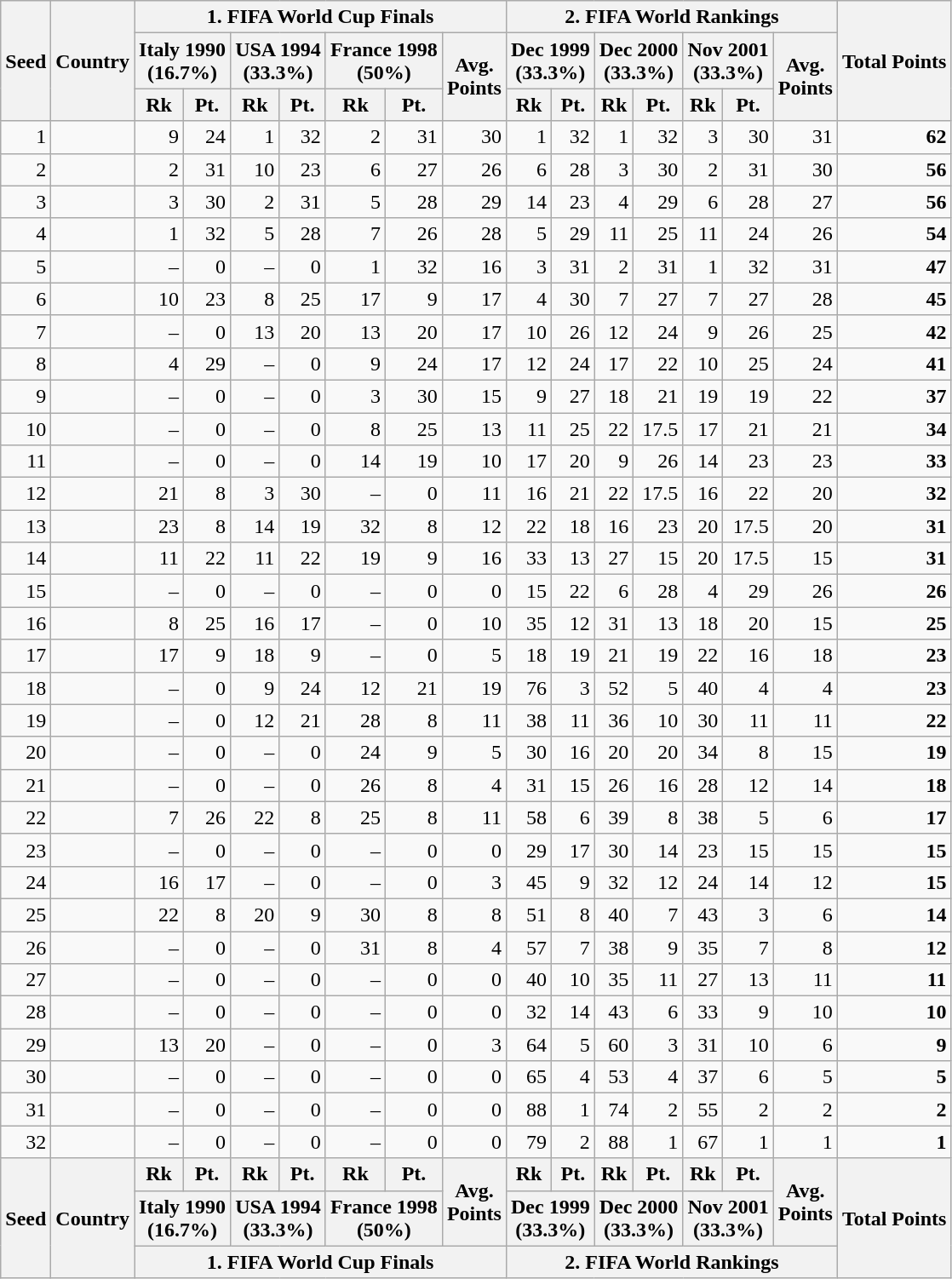<table class="wikitable sortable" style="text-align:right">
<tr>
<th rowspan="3">Seed</th>
<th rowspan="3">Country</th>
<th colspan="7">1. FIFA World Cup Finals</th>
<th colspan="7">2. FIFA World Rankings</th>
<th rowspan="3">Total Points</th>
</tr>
<tr>
<th colspan="2">Italy 1990<br>(16.7%)</th>
<th colspan="2">USA 1994<br>(33.3%)</th>
<th colspan="2">France 1998<br>(50%)</th>
<th rowspan="2">Avg.<br>Points</th>
<th colspan="2">Dec 1999<br>(33.3%)</th>
<th colspan="2">Dec 2000<br>(33.3%)</th>
<th colspan="2">Nov 2001<br>(33.3%)</th>
<th rowspan="2">Avg.<br>Points</th>
</tr>
<tr>
<th>Rk</th>
<th>Pt.</th>
<th>Rk</th>
<th>Pt.</th>
<th>Rk</th>
<th>Pt.</th>
<th>Rk</th>
<th>Pt.</th>
<th>Rk</th>
<th>Pt.</th>
<th>Rk</th>
<th>Pt.</th>
</tr>
<tr>
<td>1</td>
<td align="left"></td>
<td>9</td>
<td>24</td>
<td>1</td>
<td>32</td>
<td>2</td>
<td>31</td>
<td>30</td>
<td>1</td>
<td>32</td>
<td>1</td>
<td>32</td>
<td>3</td>
<td>30</td>
<td>31</td>
<td><strong>62</strong></td>
</tr>
<tr>
<td>2</td>
<td align="left"></td>
<td>2</td>
<td>31</td>
<td>10</td>
<td>23</td>
<td>6</td>
<td>27</td>
<td>26</td>
<td>6</td>
<td>28</td>
<td>3</td>
<td>30</td>
<td>2</td>
<td>31</td>
<td>30</td>
<td><strong>56</strong></td>
</tr>
<tr>
<td>3</td>
<td align="left"></td>
<td>3</td>
<td>30</td>
<td>2</td>
<td>31</td>
<td>5</td>
<td>28</td>
<td>29</td>
<td>14</td>
<td>23</td>
<td>4</td>
<td>29</td>
<td>6</td>
<td>28</td>
<td>27</td>
<td><strong>56</strong></td>
</tr>
<tr>
<td>4</td>
<td align="left"></td>
<td>1</td>
<td>32</td>
<td>5</td>
<td>28</td>
<td>7</td>
<td>26</td>
<td>28</td>
<td>5</td>
<td>29</td>
<td>11</td>
<td>25</td>
<td>11</td>
<td>24</td>
<td>26</td>
<td><strong>54</strong></td>
</tr>
<tr>
<td>5</td>
<td align="left"></td>
<td>–</td>
<td>0</td>
<td>–</td>
<td>0</td>
<td>1</td>
<td>32</td>
<td>16</td>
<td>3</td>
<td>31</td>
<td>2</td>
<td>31</td>
<td>1</td>
<td>32</td>
<td>31</td>
<td><strong>47</strong></td>
</tr>
<tr>
<td>6</td>
<td align="left"></td>
<td>10</td>
<td>23</td>
<td>8</td>
<td>25</td>
<td>17</td>
<td>9</td>
<td>17</td>
<td>4</td>
<td>30</td>
<td>7</td>
<td>27</td>
<td>7</td>
<td>27</td>
<td>28</td>
<td><strong>45</strong></td>
</tr>
<tr>
<td>7</td>
<td align="left"></td>
<td>–</td>
<td>0</td>
<td>13</td>
<td>20</td>
<td>13</td>
<td>20</td>
<td>17</td>
<td>10</td>
<td>26</td>
<td>12</td>
<td>24</td>
<td>9</td>
<td>26</td>
<td>25</td>
<td><strong>42</strong></td>
</tr>
<tr>
<td>8</td>
<td align="left"></td>
<td>4</td>
<td>29</td>
<td>–</td>
<td>0</td>
<td>9</td>
<td>24</td>
<td>17</td>
<td>12</td>
<td>24</td>
<td>17</td>
<td>22</td>
<td>10</td>
<td>25</td>
<td>24</td>
<td><strong>41</strong></td>
</tr>
<tr>
<td>9</td>
<td align="left"></td>
<td>–</td>
<td>0</td>
<td>–</td>
<td>0</td>
<td>3</td>
<td>30</td>
<td>15</td>
<td>9</td>
<td>27</td>
<td>18</td>
<td>21</td>
<td>19</td>
<td>19</td>
<td>22</td>
<td><strong>37</strong></td>
</tr>
<tr>
<td>10</td>
<td align="left"></td>
<td>–</td>
<td>0</td>
<td>–</td>
<td>0</td>
<td>8</td>
<td>25</td>
<td>13</td>
<td>11</td>
<td>25</td>
<td>22</td>
<td>17.5</td>
<td>17</td>
<td>21</td>
<td>21</td>
<td><strong>34</strong></td>
</tr>
<tr>
<td>11</td>
<td align="left"></td>
<td>–</td>
<td>0</td>
<td>–</td>
<td>0</td>
<td>14</td>
<td>19</td>
<td>10</td>
<td>17</td>
<td>20</td>
<td>9</td>
<td>26</td>
<td>14</td>
<td>23</td>
<td>23</td>
<td><strong>33</strong></td>
</tr>
<tr>
<td>12</td>
<td align="left"></td>
<td>21</td>
<td>8</td>
<td>3</td>
<td>30</td>
<td>–</td>
<td>0</td>
<td>11</td>
<td>16</td>
<td>21</td>
<td>22</td>
<td>17.5</td>
<td>16</td>
<td>22</td>
<td>20</td>
<td><strong>32</strong></td>
</tr>
<tr>
<td>13</td>
<td align="left"></td>
<td>23</td>
<td>8</td>
<td>14</td>
<td>19</td>
<td>32</td>
<td>8</td>
<td>12</td>
<td>22</td>
<td>18</td>
<td>16</td>
<td>23</td>
<td>20</td>
<td>17.5</td>
<td>20</td>
<td><strong>31</strong></td>
</tr>
<tr>
<td>14</td>
<td align="left"></td>
<td>11</td>
<td>22</td>
<td>11</td>
<td>22</td>
<td>19</td>
<td>9</td>
<td>16</td>
<td>33</td>
<td>13</td>
<td>27</td>
<td>15</td>
<td>20</td>
<td>17.5</td>
<td>15</td>
<td><strong>31</strong></td>
</tr>
<tr>
<td>15</td>
<td align="left"></td>
<td>–</td>
<td>0</td>
<td>–</td>
<td>0</td>
<td>–</td>
<td>0</td>
<td>0</td>
<td>15</td>
<td>22</td>
<td>6</td>
<td>28</td>
<td>4</td>
<td>29</td>
<td>26</td>
<td><strong>26</strong></td>
</tr>
<tr>
<td>16</td>
<td align="left"></td>
<td>8</td>
<td>25</td>
<td>16</td>
<td>17</td>
<td>–</td>
<td>0</td>
<td>10</td>
<td>35</td>
<td>12</td>
<td>31</td>
<td>13</td>
<td>18</td>
<td>20</td>
<td>15</td>
<td><strong>25</strong></td>
</tr>
<tr>
<td>17</td>
<td align="left"></td>
<td>17</td>
<td>9</td>
<td>18</td>
<td>9</td>
<td>–</td>
<td>0</td>
<td>5</td>
<td>18</td>
<td>19</td>
<td>21</td>
<td>19</td>
<td>22</td>
<td>16</td>
<td>18</td>
<td><strong>23</strong></td>
</tr>
<tr>
<td>18</td>
<td align="left"></td>
<td>–</td>
<td>0</td>
<td>9</td>
<td>24</td>
<td>12</td>
<td>21</td>
<td>19</td>
<td>76</td>
<td>3</td>
<td>52</td>
<td>5</td>
<td>40</td>
<td>4</td>
<td>4</td>
<td><strong>23</strong></td>
</tr>
<tr>
<td>19</td>
<td align="left"></td>
<td>–</td>
<td>0</td>
<td>12</td>
<td>21</td>
<td>28</td>
<td>8</td>
<td>11</td>
<td>38</td>
<td>11</td>
<td>36</td>
<td>10</td>
<td>30</td>
<td>11</td>
<td>11</td>
<td><strong>22</strong></td>
</tr>
<tr>
<td>20</td>
<td align="left"></td>
<td>–</td>
<td>0</td>
<td>–</td>
<td>0</td>
<td>24</td>
<td>9</td>
<td>5</td>
<td>30</td>
<td>16</td>
<td>20</td>
<td>20</td>
<td>34</td>
<td>8</td>
<td>15</td>
<td><strong>19</strong></td>
</tr>
<tr>
<td>21</td>
<td align="left"></td>
<td>–</td>
<td>0</td>
<td>–</td>
<td>0</td>
<td>26</td>
<td>8</td>
<td>4</td>
<td>31</td>
<td>15</td>
<td>26</td>
<td>16</td>
<td>28</td>
<td>12</td>
<td>14</td>
<td><strong>18</strong></td>
</tr>
<tr>
<td>22</td>
<td align="left"></td>
<td>7</td>
<td>26</td>
<td>22</td>
<td>8</td>
<td>25</td>
<td>8</td>
<td>11</td>
<td>58</td>
<td>6</td>
<td>39</td>
<td>8</td>
<td>38</td>
<td>5</td>
<td>6</td>
<td><strong>17</strong></td>
</tr>
<tr>
<td>23</td>
<td align="left"></td>
<td>–</td>
<td>0</td>
<td>–</td>
<td>0</td>
<td>–</td>
<td>0</td>
<td>0</td>
<td>29</td>
<td>17</td>
<td>30</td>
<td>14</td>
<td>23</td>
<td>15</td>
<td>15</td>
<td><strong>15</strong></td>
</tr>
<tr>
<td>24</td>
<td align="left"></td>
<td>16</td>
<td>17</td>
<td>–</td>
<td>0</td>
<td>–</td>
<td>0</td>
<td>3</td>
<td>45</td>
<td>9</td>
<td>32</td>
<td>12</td>
<td>24</td>
<td>14</td>
<td>12</td>
<td><strong>15</strong></td>
</tr>
<tr>
<td>25</td>
<td align="left"></td>
<td>22</td>
<td>8</td>
<td>20</td>
<td>9</td>
<td>30</td>
<td>8</td>
<td>8</td>
<td>51</td>
<td>8</td>
<td>40</td>
<td>7</td>
<td>43</td>
<td>3</td>
<td>6</td>
<td><strong>14</strong></td>
</tr>
<tr>
<td>26</td>
<td align="left"></td>
<td>–</td>
<td>0</td>
<td>–</td>
<td>0</td>
<td>31</td>
<td>8</td>
<td>4</td>
<td>57</td>
<td>7</td>
<td>38</td>
<td>9</td>
<td>35</td>
<td>7</td>
<td>8</td>
<td><strong>12</strong></td>
</tr>
<tr>
<td>27</td>
<td align="left"></td>
<td>–</td>
<td>0</td>
<td>–</td>
<td>0</td>
<td>–</td>
<td>0</td>
<td>0</td>
<td>40</td>
<td>10</td>
<td>35</td>
<td>11</td>
<td>27</td>
<td>13</td>
<td>11</td>
<td><strong>11</strong></td>
</tr>
<tr>
<td>28</td>
<td align="left"></td>
<td>–</td>
<td>0</td>
<td>–</td>
<td>0</td>
<td>–</td>
<td>0</td>
<td>0</td>
<td>32</td>
<td>14</td>
<td>43</td>
<td>6</td>
<td>33</td>
<td>9</td>
<td>10</td>
<td><strong>10</strong></td>
</tr>
<tr>
<td>29</td>
<td align="left"></td>
<td>13</td>
<td>20</td>
<td>–</td>
<td>0</td>
<td>–</td>
<td>0</td>
<td>3</td>
<td>64</td>
<td>5</td>
<td>60</td>
<td>3</td>
<td>31</td>
<td>10</td>
<td>6</td>
<td><strong>9</strong></td>
</tr>
<tr>
<td>30</td>
<td align="left"></td>
<td>–</td>
<td>0</td>
<td>–</td>
<td>0</td>
<td>–</td>
<td>0</td>
<td>0</td>
<td>65</td>
<td>4</td>
<td>53</td>
<td>4</td>
<td>37</td>
<td>6</td>
<td>5</td>
<td><strong>5</strong></td>
</tr>
<tr>
<td>31</td>
<td align="left"></td>
<td>–</td>
<td>0</td>
<td>–</td>
<td>0</td>
<td>–</td>
<td>0</td>
<td>0</td>
<td>88</td>
<td>1</td>
<td>74</td>
<td>2</td>
<td>55</td>
<td>2</td>
<td>2</td>
<td><strong>2</strong></td>
</tr>
<tr>
<td>32</td>
<td align="left"></td>
<td>–</td>
<td>0</td>
<td>–</td>
<td>0</td>
<td>–</td>
<td>0</td>
<td>0</td>
<td>79</td>
<td>2</td>
<td>88</td>
<td>1</td>
<td>67</td>
<td>1</td>
<td>1</td>
<td><strong>1</strong></td>
</tr>
<tr>
<th rowspan="3">Seed</th>
<th rowspan="3">Country</th>
<th>Rk</th>
<th>Pt.</th>
<th>Rk</th>
<th>Pt.</th>
<th>Rk</th>
<th>Pt.</th>
<th rowspan="2">Avg.<br>Points</th>
<th>Rk</th>
<th>Pt.</th>
<th>Rk</th>
<th>Pt.</th>
<th>Rk</th>
<th>Pt.</th>
<th rowspan="2">Avg.<br>Points</th>
<th rowspan="3">Total Points</th>
</tr>
<tr>
<th colspan="2">Italy 1990<br>(16.7%)</th>
<th colspan="2">USA 1994<br>(33.3%)</th>
<th colspan="2">France 1998<br>(50%)</th>
<th colspan="2">Dec 1999<br>(33.3%)</th>
<th colspan="2">Dec 2000<br>(33.3%)</th>
<th colspan="2">Nov 2001<br>(33.3%)</th>
</tr>
<tr>
<th colspan="7">1. FIFA World Cup Finals</th>
<th colspan="7">2. FIFA World Rankings</th>
</tr>
</table>
